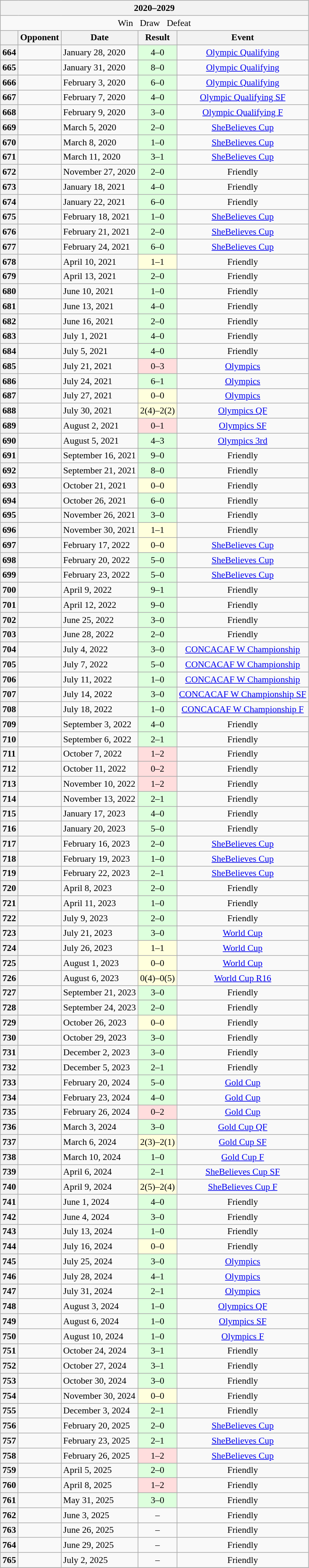<table class="wikitable collapsible collapsed" style="font-size: 90%">
<tr>
<th colspan="5" style="width:400px;">2020–2029</th>
</tr>
<tr>
<td style="text-align:center;" colspan="5"> Win   Draw   Defeat</td>
</tr>
<tr>
<th></th>
<th>Opponent</th>
<th>Date</th>
<th>Result</th>
<th>Event</th>
</tr>
<tr>
<th>664</th>
<td></td>
<td>January 28, 2020</td>
<td style="background:#dfd; text-align:center;">4–0</td>
<td style="text-align:center;"> <a href='#'>Olympic Qualifying</a></td>
</tr>
<tr>
<th>665</th>
<td></td>
<td>January 31, 2020</td>
<td style="background:#dfd; text-align:center;">8–0</td>
<td style="text-align:center;"> <a href='#'>Olympic Qualifying</a></td>
</tr>
<tr>
<th>666</th>
<td></td>
<td>February 3, 2020</td>
<td style="background:#dfd; text-align:center;">6–0</td>
<td style="text-align:center;"> <a href='#'>Olympic Qualifying</a></td>
</tr>
<tr>
<th>667</th>
<td></td>
<td>February 7, 2020</td>
<td style="background:#dfd; text-align:center;">4–0</td>
<td style="text-align:center;"> <a href='#'>Olympic Qualifying SF</a></td>
</tr>
<tr>
<th>668</th>
<td></td>
<td>February 9, 2020</td>
<td style="background:#dfd; text-align:center;">3–0</td>
<td style="text-align:center;"> <a href='#'>Olympic Qualifying F</a></td>
</tr>
<tr>
<th>669</th>
<td></td>
<td>March 5, 2020</td>
<td style="background:#dfd; text-align:center;">2–0</td>
<td style="text-align:center;"> <a href='#'>SheBelieves Cup</a></td>
</tr>
<tr>
<th>670</th>
<td></td>
<td>March 8, 2020</td>
<td style="background:#dfd; text-align:center;">1–0</td>
<td style="text-align:center;"> <a href='#'>SheBelieves Cup</a></td>
</tr>
<tr>
<th>671</th>
<td></td>
<td>March 11, 2020</td>
<td style="background:#dfd; text-align:center;">3–1</td>
<td style="text-align:center;"> <a href='#'>SheBelieves Cup</a></td>
</tr>
<tr>
<th>672</th>
<td></td>
<td>November 27, 2020</td>
<td style="background:#dfd; text-align:center;">2–0</td>
<td style="text-align:center;"> Friendly</td>
</tr>
<tr>
<th>673</th>
<td></td>
<td>January 18, 2021</td>
<td style="background:#dfd; text-align:center;">4–0</td>
<td style="text-align:center;"> Friendly</td>
</tr>
<tr>
<th>674</th>
<td></td>
<td>January 22, 2021</td>
<td style="background:#dfd; text-align:center;">6–0</td>
<td style="text-align:center;"> Friendly</td>
</tr>
<tr>
<th>675</th>
<td></td>
<td>February 18, 2021</td>
<td style="background:#dfd; text-align:center;">1–0</td>
<td style="text-align:center;"> <a href='#'>SheBelieves Cup</a></td>
</tr>
<tr>
<th>676</th>
<td></td>
<td>February 21, 2021</td>
<td style="background:#dfd; text-align:center;">2–0</td>
<td style="text-align:center;"> <a href='#'>SheBelieves Cup</a></td>
</tr>
<tr>
<th>677</th>
<td></td>
<td>February 24, 2021</td>
<td style="background:#dfd; text-align:center;">6–0</td>
<td style="text-align:center;"> <a href='#'>SheBelieves Cup</a></td>
</tr>
<tr>
<th>678</th>
<td></td>
<td>April 10, 2021</td>
<td style="background:#ffd; text-align:center;">1–1</td>
<td style="text-align:center;"> Friendly</td>
</tr>
<tr>
<th>679</th>
<td></td>
<td>April 13, 2021</td>
<td style="background:#dfd; text-align:center;">2–0</td>
<td style="text-align:center;"> Friendly</td>
</tr>
<tr>
<th>680</th>
<td></td>
<td>June 10, 2021</td>
<td style="background:#dfd; text-align:center;">1–0</td>
<td style="text-align:center;"> Friendly</td>
</tr>
<tr>
<th>681</th>
<td></td>
<td>June 13, 2021</td>
<td style="background:#dfd; text-align:center;">4–0</td>
<td style="text-align:center;"> Friendly</td>
</tr>
<tr>
<th>682</th>
<td></td>
<td>June 16, 2021</td>
<td style="background:#dfd; text-align:center;">2–0</td>
<td style="text-align:center;"> Friendly</td>
</tr>
<tr>
<th>683</th>
<td></td>
<td>July 1, 2021</td>
<td style="background:#dfd; text-align:center;">4–0</td>
<td style="text-align:center;"> Friendly</td>
</tr>
<tr>
<th>684</th>
<td></td>
<td>July 5, 2021</td>
<td style="background:#dfd; text-align:center;">4–0</td>
<td style="text-align:center;"> Friendly</td>
</tr>
<tr>
<th>685</th>
<td></td>
<td>July 21, 2021</td>
<td style="background:#fdd; text-align:center;">0–3</td>
<td style="text-align:center;"> <a href='#'>Olympics</a></td>
</tr>
<tr>
<th>686</th>
<td></td>
<td>July 24, 2021</td>
<td style="background:#dfd; text-align:center;">6–1</td>
<td style="text-align:center;"> <a href='#'>Olympics</a></td>
</tr>
<tr>
<th>687</th>
<td></td>
<td>July 27, 2021</td>
<td style="background:#ffd; text-align:center;">0–0</td>
<td style="text-align:center;"> <a href='#'>Olympics</a></td>
</tr>
<tr>
<th>688</th>
<td></td>
<td>July 30, 2021</td>
<td style="background:#ffd; text-align:center;">2(4)–2(2)</td>
<td style="text-align:center;"> <a href='#'>Olympics QF</a></td>
</tr>
<tr>
<th>689</th>
<td></td>
<td>August 2, 2021</td>
<td style="background:#fdd; text-align:center;">0–1</td>
<td style="text-align:center;"> <a href='#'>Olympics SF</a></td>
</tr>
<tr>
<th>690</th>
<td></td>
<td>August 5, 2021</td>
<td style="background:#dfd; text-align:center;">4–3</td>
<td style="text-align:center;"> <a href='#'>Olympics 3rd</a></td>
</tr>
<tr>
<th>691</th>
<td></td>
<td>September 16, 2021</td>
<td style="background:#dfd; text-align:center;">9–0</td>
<td style="text-align:center;"> Friendly</td>
</tr>
<tr>
<th>692</th>
<td></td>
<td>September 21, 2021</td>
<td style="background:#dfd; text-align:center;">8–0</td>
<td style="text-align:center;"> Friendly</td>
</tr>
<tr>
<th>693</th>
<td></td>
<td>October 21, 2021</td>
<td style="background:#ffd; text-align:center;">0–0</td>
<td style="text-align:center;"> Friendly</td>
</tr>
<tr>
<th>694</th>
<td></td>
<td>October 26, 2021</td>
<td style="background:#dfd; text-align:center;">6–0</td>
<td style="text-align:center;"> Friendly</td>
</tr>
<tr>
<th>695</th>
<td></td>
<td>November 26, 2021</td>
<td style="background:#dfd; text-align:center;">3–0</td>
<td style="text-align:center;"> Friendly</td>
</tr>
<tr>
<th>696</th>
<td></td>
<td>November 30, 2021</td>
<td style="background:#ffd; text-align:center;">1–1</td>
<td style="text-align:center;"> Friendly</td>
</tr>
<tr>
<th>697</th>
<td></td>
<td>February 17, 2022</td>
<td style="background:#ffd; text-align:center;">0–0</td>
<td style="text-align:center;"> <a href='#'>SheBelieves Cup</a></td>
</tr>
<tr>
<th>698</th>
<td></td>
<td>February 20, 2022</td>
<td style="background:#dfd; text-align:center;">5–0</td>
<td style="text-align:center;"> <a href='#'>SheBelieves Cup</a></td>
</tr>
<tr>
<th>699</th>
<td></td>
<td>February 23, 2022</td>
<td style="background:#dfd; text-align:center;">5–0</td>
<td style="text-align:center;"> <a href='#'>SheBelieves Cup</a></td>
</tr>
<tr>
<th>700</th>
<td></td>
<td>April 9, 2022</td>
<td style="background:#dfd; text-align:center;">9–1</td>
<td style="text-align:center;"> Friendly</td>
</tr>
<tr>
<th>701</th>
<td></td>
<td>April 12, 2022</td>
<td style="background:#dfd; text-align:center;">9–0</td>
<td style="text-align:center;"> Friendly</td>
</tr>
<tr>
<th>702</th>
<td></td>
<td>June 25, 2022</td>
<td style="background:#dfd; text-align:center;">3–0</td>
<td style="text-align:center;"> Friendly</td>
</tr>
<tr>
<th>703</th>
<td></td>
<td>June 28, 2022</td>
<td style="background:#dfd; text-align:center;">2–0</td>
<td style="text-align:center;"> Friendly</td>
</tr>
<tr>
<th>704</th>
<td></td>
<td>July 4, 2022</td>
<td style="background:#dfd; text-align:center;">3–0</td>
<td style="text-align:center;"> <a href='#'>CONCACAF W Championship</a></td>
</tr>
<tr>
<th>705</th>
<td></td>
<td>July 7, 2022</td>
<td style="background:#dfd; text-align:center;">5–0</td>
<td style="text-align:center;"> <a href='#'>CONCACAF W Championship</a></td>
</tr>
<tr>
<th>706</th>
<td></td>
<td>July 11, 2022</td>
<td style="background:#dfd; text-align:center;">1–0</td>
<td style="text-align:center;"> <a href='#'>CONCACAF W Championship</a></td>
</tr>
<tr>
<th>707</th>
<td></td>
<td>July 14, 2022</td>
<td style="background:#dfd; text-align:center;">3–0</td>
<td style="text-align:center;"> <a href='#'>CONCACAF W Championship SF</a></td>
</tr>
<tr>
<th>708</th>
<td></td>
<td>July 18, 2022</td>
<td style="background:#dfd; text-align:center;">1–0</td>
<td style="text-align:center;"> <a href='#'>CONCACAF W Championship F</a></td>
</tr>
<tr>
<th>709</th>
<td></td>
<td>September 3, 2022</td>
<td style="background:#dfd; text-align:center;">4–0</td>
<td style="text-align:center;"> Friendly</td>
</tr>
<tr>
<th>710</th>
<td></td>
<td>September 6, 2022</td>
<td style="background:#dfd; text-align:center;">2–1</td>
<td style="text-align:center;"> Friendly</td>
</tr>
<tr>
<th>711</th>
<td></td>
<td>October 7, 2022</td>
<td style="background:#fdd; text-align:center;">1–2</td>
<td style="text-align:center;"> Friendly</td>
</tr>
<tr>
<th>712</th>
<td></td>
<td>October 11, 2022</td>
<td style="background:#fdd; text-align:center;">0–2</td>
<td style="text-align:center;"> Friendly</td>
</tr>
<tr>
<th>713</th>
<td></td>
<td>November 10, 2022</td>
<td style="background:#fdd; text-align:center;">1–2</td>
<td style="text-align:center;"> Friendly</td>
</tr>
<tr>
<th>714</th>
<td></td>
<td>November 13, 2022</td>
<td style="background:#dfd; text-align:center;">2–1</td>
<td style="text-align:center;"> Friendly</td>
</tr>
<tr>
<th>715</th>
<td></td>
<td>January 17, 2023</td>
<td style="background:#dfd; text-align:center;">4–0</td>
<td style="text-align:center;"> Friendly</td>
</tr>
<tr>
<th>716</th>
<td></td>
<td>January 20, 2023</td>
<td style="background:#dfd; text-align:center;">5–0</td>
<td style="text-align:center;"> Friendly</td>
</tr>
<tr>
<th>717</th>
<td></td>
<td>February 16, 2023</td>
<td style="background:#dfd; text-align:center;">2–0</td>
<td style="text-align:center;"> <a href='#'>SheBelieves Cup</a></td>
</tr>
<tr>
<th>718</th>
<td></td>
<td>February 19, 2023</td>
<td style="background:#dfd; text-align:center;">1–0</td>
<td style="text-align:center;"> <a href='#'>SheBelieves Cup</a></td>
</tr>
<tr>
<th>719</th>
<td></td>
<td>February 22, 2023</td>
<td style="background:#dfd; text-align:center;">2–1</td>
<td style="text-align:center;"> <a href='#'>SheBelieves Cup</a></td>
</tr>
<tr>
<th>720</th>
<td></td>
<td>April 8, 2023</td>
<td style="background:#dfd; text-align:center;">2–0</td>
<td style="text-align:center;"> Friendly</td>
</tr>
<tr>
<th>721</th>
<td></td>
<td>April 11, 2023</td>
<td style="background:#dfd; text-align:center;">1–0</td>
<td style="text-align:center;"> Friendly</td>
</tr>
<tr>
<th>722</th>
<td></td>
<td>July 9, 2023</td>
<td style="background:#dfd; text-align:center;">2–0</td>
<td style="text-align:center;"> Friendly</td>
</tr>
<tr>
<th>723</th>
<td></td>
<td>July 21, 2023</td>
<td style="background:#dfd; text-align:center;">3–0</td>
<td style="text-align:center;"> <a href='#'>World Cup</a></td>
</tr>
<tr>
<th>724</th>
<td></td>
<td>July 26, 2023</td>
<td style="background:#ffd; text-align:center;">1–1</td>
<td style="text-align:center;"> <a href='#'>World Cup</a></td>
</tr>
<tr>
<th>725</th>
<td></td>
<td>August 1, 2023</td>
<td style="background:#ffd; text-align:center;">0–0</td>
<td style="text-align:center;"> <a href='#'>World Cup</a></td>
</tr>
<tr>
<th>726</th>
<td></td>
<td>August 6, 2023</td>
<td style="background:#ffd; text-align:center;">0(4)–0(5)</td>
<td style="text-align:center;"> <a href='#'>World Cup R16</a></td>
</tr>
<tr>
<th>727</th>
<td></td>
<td>September 21, 2023</td>
<td style="background:#dfd; text-align:center;">3–0</td>
<td style="text-align:center;"> Friendly</td>
</tr>
<tr>
<th>728</th>
<td></td>
<td>September 24, 2023</td>
<td style="background:#dfd; text-align:center;">2–0</td>
<td style="text-align:center;"> Friendly</td>
</tr>
<tr>
<th>729</th>
<td></td>
<td>October 26, 2023</td>
<td style="background:#ffd; text-align:center;">0–0</td>
<td style="text-align:center;"> Friendly</td>
</tr>
<tr>
<th>730</th>
<td></td>
<td>October 29, 2023</td>
<td style="background:#dfd; text-align:center;">3–0</td>
<td style="text-align:center;"> Friendly</td>
</tr>
<tr>
<th>731</th>
<td></td>
<td>December 2, 2023</td>
<td style="background:#dfd; text-align:center;">3–0</td>
<td style="text-align:center;"> Friendly</td>
</tr>
<tr>
<th>732</th>
<td></td>
<td>December 5, 2023</td>
<td style="background:#dfd; text-align:center;">2–1</td>
<td style="text-align:center;"> Friendly</td>
</tr>
<tr>
<th>733</th>
<td></td>
<td>February 20, 2024</td>
<td style="background:#dfd; text-align:center;">5–0</td>
<td style="text-align:center;"> <a href='#'>Gold Cup</a></td>
</tr>
<tr>
<th>734</th>
<td></td>
<td>February 23, 2024</td>
<td style="background:#dfd; text-align:center;">4–0</td>
<td style="text-align:center;"> <a href='#'>Gold Cup</a></td>
</tr>
<tr>
<th>735</th>
<td></td>
<td>February 26, 2024</td>
<td style="background:#fdd; text-align:center;">0–2</td>
<td style="text-align:center;"> <a href='#'>Gold Cup</a></td>
</tr>
<tr>
<th>736</th>
<td></td>
<td>March 3, 2024</td>
<td style="background:#dfd; text-align:center;">3–0</td>
<td style="text-align:center;"> <a href='#'>Gold Cup QF</a></td>
</tr>
<tr>
<th>737</th>
<td></td>
<td>March 6, 2024</td>
<td style="background:#ffd; text-align:center;">2(3)–2(1)</td>
<td style="text-align:center;"> <a href='#'>Gold Cup SF</a></td>
</tr>
<tr>
<th>738</th>
<td></td>
<td>March 10, 2024</td>
<td style="background:#dfd; text-align:center;">1–0</td>
<td style="text-align:center;"> <a href='#'>Gold Cup F</a></td>
</tr>
<tr>
<th>739</th>
<td></td>
<td>April 6, 2024</td>
<td style="background:#dfd; text-align:center;">2–1</td>
<td style="text-align:center;"> <a href='#'>SheBelieves Cup SF</a></td>
</tr>
<tr>
<th>740</th>
<td></td>
<td>April 9, 2024</td>
<td style="background:#ffd; text-align:center;">2(5)–2(4)</td>
<td style="text-align:center;"> <a href='#'>SheBelieves Cup F</a></td>
</tr>
<tr>
<th>741</th>
<td></td>
<td>June 1, 2024</td>
<td style="background:#dfd; text-align:center;">4–0</td>
<td style="text-align:center;"> Friendly</td>
</tr>
<tr>
<th>742</th>
<td></td>
<td>June 4, 2024</td>
<td style="background:#dfd; text-align:center;">3–0</td>
<td style="text-align:center;"> Friendly</td>
</tr>
<tr>
<th>743</th>
<td></td>
<td>July 13, 2024</td>
<td style="background:#dfd; text-align:center;">1–0</td>
<td style="text-align:center;"> Friendly</td>
</tr>
<tr>
<th>744</th>
<td></td>
<td>July 16, 2024</td>
<td style="background:#ffd; text-align:center;">0–0</td>
<td style="text-align:center;"> Friendly</td>
</tr>
<tr>
<th>745</th>
<td></td>
<td>July 25, 2024</td>
<td style="background:#dfd; text-align:center;">3–0</td>
<td style="text-align:center;"> <a href='#'>Olympics</a></td>
</tr>
<tr>
<th>746</th>
<td></td>
<td>July 28, 2024</td>
<td style="background:#dfd; text-align:center;">4–1</td>
<td style="text-align:center;"> <a href='#'>Olympics</a></td>
</tr>
<tr>
<th>747</th>
<td></td>
<td>July 31, 2024</td>
<td style="background:#dfd; text-align:center;">2–1</td>
<td style="text-align:center;"> <a href='#'>Olympics</a></td>
</tr>
<tr>
<th>748</th>
<td></td>
<td>August 3, 2024</td>
<td style="background:#dfd; text-align:center;">1–0</td>
<td style="text-align:center;"> <a href='#'>Olympics QF</a></td>
</tr>
<tr>
<th>749</th>
<td></td>
<td>August 6, 2024</td>
<td style="background:#dfd; text-align:center;">1–0</td>
<td style="text-align:center;"> <a href='#'>Olympics SF</a></td>
</tr>
<tr>
<th>750</th>
<td></td>
<td>August 10, 2024</td>
<td style="background:#dfd; text-align:center;">1–0</td>
<td style="text-align:center;"> <a href='#'>Olympics F</a></td>
</tr>
<tr>
<th>751</th>
<td></td>
<td>October 24, 2024</td>
<td style="background:#dfd; text-align:center;">3–1</td>
<td style="text-align:center;"> Friendly</td>
</tr>
<tr>
<th>752</th>
<td></td>
<td>October 27, 2024</td>
<td style="background:#dfd; text-align:center;">3–1</td>
<td style="text-align:center;"> Friendly</td>
</tr>
<tr>
<th>753</th>
<td></td>
<td>October 30, 2024</td>
<td style="background:#dfd; text-align:center;">3–0</td>
<td style="text-align:center;"> Friendly</td>
</tr>
<tr>
<th>754</th>
<td></td>
<td>November 30, 2024</td>
<td style="background:#ffd; text-align:center;">0–0</td>
<td style="text-align:center;"> Friendly</td>
</tr>
<tr>
<th>755</th>
<td></td>
<td>December 3, 2024</td>
<td style="background:#dfd; text-align:center;">2–1</td>
<td style="text-align:center;"> Friendly</td>
</tr>
<tr>
<th>756</th>
<td></td>
<td>February 20, 2025</td>
<td style="background:#dfd; text-align:center;">2–0</td>
<td style="text-align:center;"> <a href='#'>SheBelieves Cup</a></td>
</tr>
<tr>
<th>757</th>
<td></td>
<td>February 23, 2025</td>
<td style="background:#dfd; text-align:center;">2–1</td>
<td style="text-align:center;"> <a href='#'>SheBelieves Cup</a></td>
</tr>
<tr>
<th>758</th>
<td></td>
<td>February 26, 2025</td>
<td style="background:#fdd; text-align:center;">1–2</td>
<td style="text-align:center;"> <a href='#'>SheBelieves Cup</a></td>
</tr>
<tr>
<th>759</th>
<td></td>
<td>April 5, 2025</td>
<td style="background:#dfd; text-align:center;">2–0</td>
<td style="text-align:center;"> Friendly</td>
</tr>
<tr>
<th>760</th>
<td></td>
<td>April 8, 2025</td>
<td style="background:#fdd; text-align:center;">1–2</td>
<td style="text-align:center;"> Friendly</td>
</tr>
<tr>
<th>761</th>
<td></td>
<td>May 31, 2025</td>
<td style="background:#dfd; text-align:center;">3–0</td>
<td style="text-align:center;"> Friendly</td>
</tr>
<tr>
<th>762</th>
<td></td>
<td>June 3, 2025</td>
<td style="background:####; text-align:center;">–</td>
<td style="text-align:center;"> Friendly</td>
</tr>
<tr>
<th>763</th>
<td></td>
<td>June 26, 2025</td>
<td style="background:####; text-align:center;">–</td>
<td style="text-align:center;"> Friendly</td>
</tr>
<tr>
<th>764</th>
<td></td>
<td>June 29, 2025</td>
<td style="background:####; text-align:center;">–</td>
<td style="text-align:center;"> Friendly</td>
</tr>
<tr>
<th>765</th>
<td></td>
<td>July 2, 2025</td>
<td style="background:####; text-align:center;">–</td>
<td style="text-align:center;"> Friendly</td>
</tr>
<tr>
</tr>
</table>
